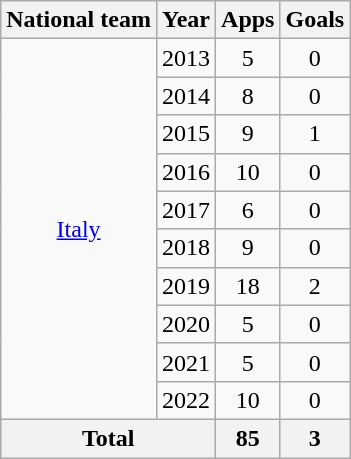<table class="wikitable" style="text-align:center">
<tr>
<th>National team</th>
<th>Year</th>
<th>Apps</th>
<th>Goals</th>
</tr>
<tr>
<td rowspan="10"><a href='#'>Italy</a></td>
<td>2013</td>
<td>5</td>
<td>0</td>
</tr>
<tr>
<td>2014</td>
<td>8</td>
<td>0</td>
</tr>
<tr>
<td>2015</td>
<td>9</td>
<td>1</td>
</tr>
<tr>
<td>2016</td>
<td>10</td>
<td>0</td>
</tr>
<tr>
<td>2017</td>
<td>6</td>
<td>0</td>
</tr>
<tr>
<td>2018</td>
<td>9</td>
<td>0</td>
</tr>
<tr>
<td>2019</td>
<td>18</td>
<td>2</td>
</tr>
<tr>
<td>2020</td>
<td>5</td>
<td>0</td>
</tr>
<tr>
<td>2021</td>
<td>5</td>
<td>0</td>
</tr>
<tr>
<td>2022</td>
<td>10</td>
<td>0</td>
</tr>
<tr>
<th colspan="2">Total</th>
<th>85</th>
<th>3</th>
</tr>
</table>
